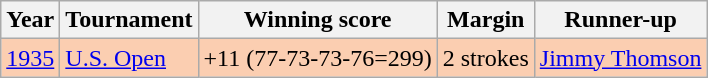<table class="wikitable">
<tr>
<th>Year</th>
<th>Tournament</th>
<th>Winning score</th>
<th>Margin</th>
<th>Runner-up</th>
</tr>
<tr style="background:#FBCEB1;">
<td><a href='#'>1935</a></td>
<td><a href='#'>U.S. Open</a></td>
<td>+11 (77-73-73-76=299)</td>
<td>2 strokes</td>
<td> <a href='#'>Jimmy Thomson</a></td>
</tr>
</table>
